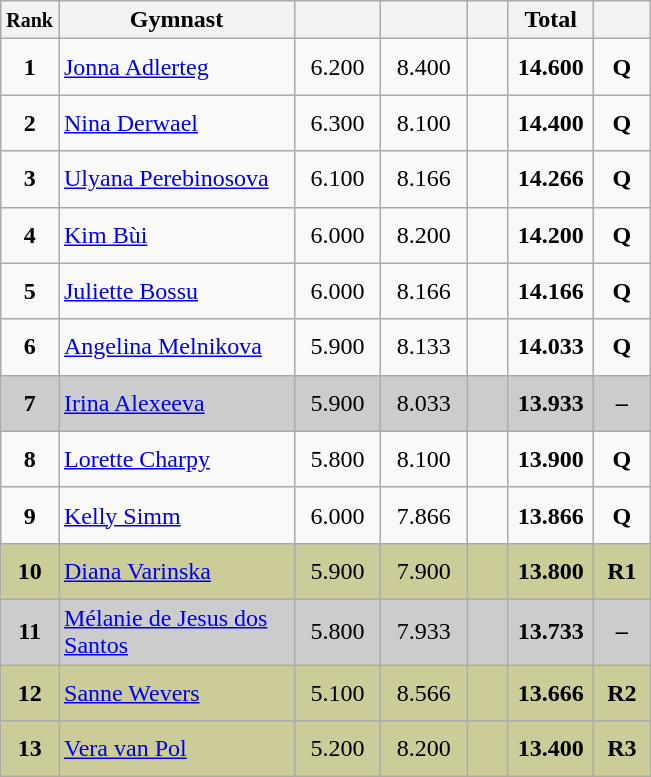<table style="text-align:center;" class="wikitable sortable">
<tr>
<th scope="col" style="width:15px;"><small>Rank</small></th>
<th scope="col" style="width:150px;">Gymnast</th>
<th scope="col" style="width:50px;"><small></small></th>
<th scope="col" style="width:50px;"><small></small></th>
<th scope="col" style="width:20px;"><small></small></th>
<th scope="col" style="width:50px;">Total</th>
<th scope="col" style="width:30px;"><small></small></th>
</tr>
<tr>
<td scope="row" style="text-align:center"><strong>1</strong></td>
<td style="height:30px; text-align:left;"> <a href='#'>Jonna Adlerteg</a></td>
<td>6.200</td>
<td>8.400</td>
<td></td>
<td><strong>14.600</strong></td>
<td><strong>Q</strong></td>
</tr>
<tr>
<td scope="row" style="text-align:center"><strong>2</strong></td>
<td style="height:30px; text-align:left;"> <a href='#'>Nina Derwael</a></td>
<td>6.300</td>
<td>8.100</td>
<td></td>
<td><strong>14.400</strong></td>
<td><strong>Q</strong></td>
</tr>
<tr>
<td scope="row" style="text-align:center"><strong>3</strong></td>
<td style="height:30px; text-align:left;"> <a href='#'>Ulyana Perebinosova</a></td>
<td>6.100</td>
<td>8.166</td>
<td></td>
<td><strong>14.266</strong></td>
<td><strong>Q</strong></td>
</tr>
<tr>
<td scope="row" style="text-align:center"><strong>4</strong></td>
<td style="height:30px; text-align:left;"> <a href='#'>Kim Bùi</a></td>
<td>6.000</td>
<td>8.200</td>
<td></td>
<td><strong>14.200</strong></td>
<td><strong>Q</strong></td>
</tr>
<tr>
<td scope="row" style="text-align:center"><strong>5</strong></td>
<td style="height:30px; text-align:left;"> <a href='#'>Juliette Bossu</a></td>
<td>6.000</td>
<td>8.166</td>
<td></td>
<td><strong>14.166</strong></td>
<td><strong>Q</strong></td>
</tr>
<tr>
<td scope="row" style="text-align:center"><strong>6</strong></td>
<td style="height:30px; text-align:left;"> <a href='#'>Angelina Melnikova</a></td>
<td>5.900</td>
<td>8.133</td>
<td></td>
<td><strong>14.033</strong></td>
<td><strong>Q</strong></td>
</tr>
<tr style="background:#cccccc;">
<td scope="row" style="text-align:center"><strong>7</strong></td>
<td style="height:30px; text-align:left;"> <a href='#'>Irina Alexeeva</a></td>
<td>5.900</td>
<td>8.033</td>
<td></td>
<td><strong>13.933</strong></td>
<td><strong>–</strong></td>
</tr>
<tr>
<td scope="row" style="text-align:center"><strong>8</strong></td>
<td style="height:30px; text-align:left;"> <a href='#'>Lorette Charpy</a></td>
<td>5.800</td>
<td>8.100</td>
<td></td>
<td><strong>13.900</strong></td>
<td><strong>Q</strong></td>
</tr>
<tr>
<td scope="row" style="text-align:center"><strong>9</strong></td>
<td style="height:30px; text-align:left;"> <a href='#'>Kelly Simm</a></td>
<td>6.000</td>
<td>7.866</td>
<td></td>
<td><strong>13.866</strong></td>
<td><strong>Q</strong></td>
</tr>
<tr style="background:#cccc99;">
<td scope="row" style="text-align:center"><strong>10</strong></td>
<td style="height:30px; text-align:left;"> <a href='#'>Diana Varinska</a></td>
<td>5.900</td>
<td>7.900</td>
<td></td>
<td><strong>13.800</strong></td>
<td><strong>R1</strong></td>
</tr>
<tr style="background:#cccccc;">
<td scope="row" style="text-align:center"><strong>11</strong></td>
<td style="height:30px; text-align:left;"> <a href='#'>Mélanie de Jesus dos Santos</a></td>
<td>5.800</td>
<td>7.933</td>
<td></td>
<td><strong>13.733</strong></td>
<td><strong>–</strong></td>
</tr>
<tr style="background:#cccc99;">
<td scope="row" style="text-align:center"><strong>12</strong></td>
<td style="height:30px; text-align:left;"> <a href='#'>Sanne Wevers</a></td>
<td>5.100</td>
<td>8.566</td>
<td></td>
<td><strong>13.666</strong></td>
<td><strong>R2</strong></td>
</tr>
<tr style="background:#cccc99;">
<td scope="row" style="text-align:center"><strong>13</strong></td>
<td style="height:30px; text-align:left;"> <a href='#'>Vera van Pol</a></td>
<td>5.200</td>
<td>8.200</td>
<td></td>
<td><strong>13.400</strong></td>
<td><strong>R3</strong></td>
</tr>
</table>
